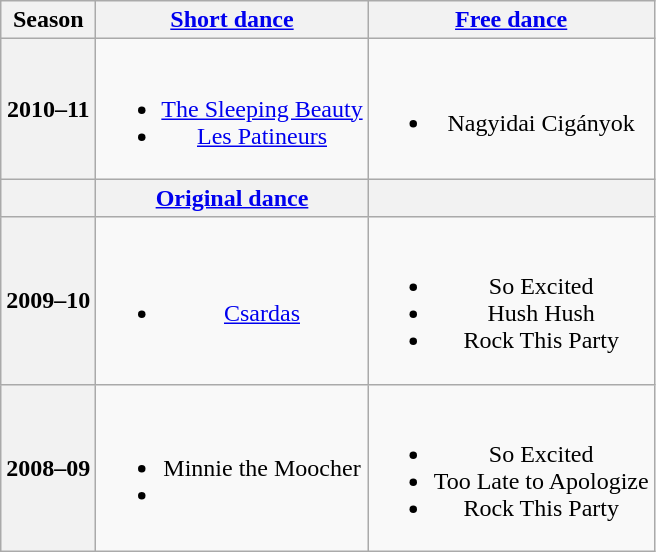<table class="wikitable" style="text-align:center">
<tr>
<th>Season</th>
<th><a href='#'>Short dance</a></th>
<th><a href='#'>Free dance</a></th>
</tr>
<tr>
<th>2010–11 <br> </th>
<td><br><ul><li> <a href='#'>The Sleeping Beauty</a> <br></li><li> <a href='#'>Les Patineurs</a> <br></li></ul></td>
<td><br><ul><li>Nagyidai Cigányok <br></li></ul></td>
</tr>
<tr>
<th></th>
<th><a href='#'>Original dance</a></th>
<th></th>
</tr>
<tr>
<th>2009–10 <br> </th>
<td><br><ul><li> <a href='#'>Csardas</a></li></ul></td>
<td><br><ul><li>So Excited <br></li><li>Hush Hush <br></li><li>Rock This Party</li></ul></td>
</tr>
<tr>
<th>2008–09 <br> </th>
<td><br><ul><li> Minnie the Moocher</li><li></li></ul></td>
<td><br><ul><li>So Excited <br></li><li>Too Late to Apologize</li><li>Rock This Party</li></ul></td>
</tr>
</table>
